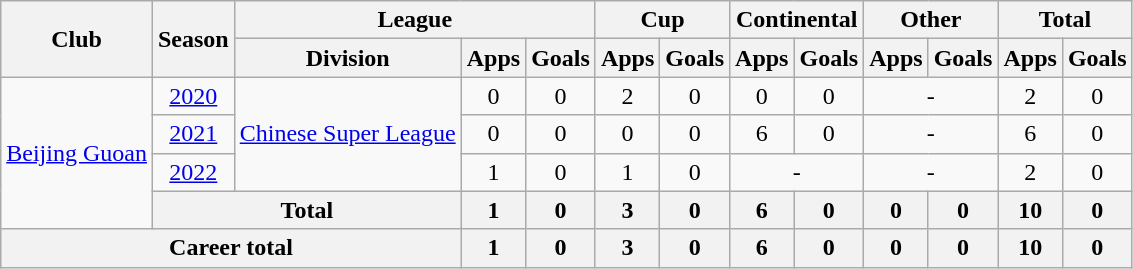<table class="wikitable" style="text-align: center">
<tr>
<th rowspan="2">Club</th>
<th rowspan="2">Season</th>
<th colspan="3">League</th>
<th colspan="2">Cup</th>
<th colspan="2">Continental</th>
<th colspan="2">Other</th>
<th colspan="2">Total</th>
</tr>
<tr>
<th>Division</th>
<th>Apps</th>
<th>Goals</th>
<th>Apps</th>
<th>Goals</th>
<th>Apps</th>
<th>Goals</th>
<th>Apps</th>
<th>Goals</th>
<th>Apps</th>
<th>Goals</th>
</tr>
<tr>
<td rowspan="4"><a href='#'>Beijing Guoan</a></td>
<td><a href='#'>2020</a></td>
<td rowspan="3"><a href='#'>Chinese Super League</a></td>
<td>0</td>
<td>0</td>
<td>2</td>
<td>0</td>
<td>0</td>
<td>0</td>
<td colspan="2">-</td>
<td>2</td>
<td>0</td>
</tr>
<tr>
<td><a href='#'>2021</a></td>
<td>0</td>
<td>0</td>
<td>0</td>
<td>0</td>
<td>6</td>
<td>0</td>
<td colspan="2">-</td>
<td>6</td>
<td>0</td>
</tr>
<tr>
<td><a href='#'>2022</a></td>
<td>1</td>
<td>0</td>
<td>1</td>
<td>0</td>
<td colspan="2">-</td>
<td colspan="2">-</td>
<td>2</td>
<td>0</td>
</tr>
<tr>
<th colspan=2>Total</th>
<th>1</th>
<th>0</th>
<th>3</th>
<th>0</th>
<th>6</th>
<th>0</th>
<th>0</th>
<th>0</th>
<th>10</th>
<th>0</th>
</tr>
<tr>
<th colspan=3>Career total</th>
<th>1</th>
<th>0</th>
<th>3</th>
<th>0</th>
<th>6</th>
<th>0</th>
<th>0</th>
<th>0</th>
<th>10</th>
<th>0</th>
</tr>
</table>
